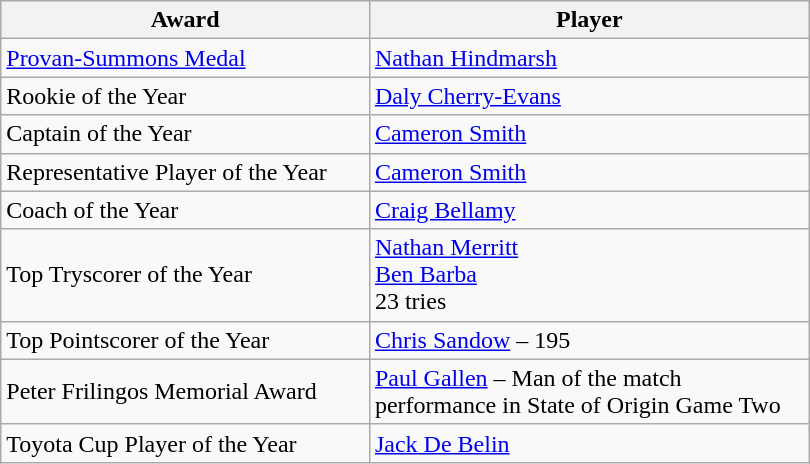<table class="wikitable" width=540px>
<tr>
<th width=200px>Award</th>
<th width=240px abbr="Player">Player</th>
</tr>
<tr>
<td><a href='#'>Provan-Summons Medal</a></td>
<td> <a href='#'>Nathan Hindmarsh</a></td>
</tr>
<tr>
<td>Rookie of the Year</td>
<td> <a href='#'>Daly Cherry-Evans</a></td>
</tr>
<tr>
<td>Captain of the Year</td>
<td> <a href='#'>Cameron Smith</a></td>
</tr>
<tr>
<td>Representative Player of the Year</td>
<td>  <a href='#'>Cameron Smith</a></td>
</tr>
<tr>
<td>Coach of the Year</td>
<td> <a href='#'>Craig Bellamy</a></td>
</tr>
<tr>
<td>Top Tryscorer of the Year</td>
<td> <a href='#'>Nathan Merritt</a> <br>  <a href='#'>Ben Barba</a><br> 23 tries</td>
</tr>
<tr>
<td>Top Pointscorer of the Year</td>
<td>  <a href='#'>Chris Sandow</a> – 195</td>
</tr>
<tr>
<td>Peter Frilingos Memorial Award</td>
<td> <a href='#'>Paul Gallen</a> – Man of the match performance in State of Origin Game Two</td>
</tr>
<tr>
<td>Toyota Cup Player of the Year</td>
<td> <a href='#'>Jack De Belin</a></td>
</tr>
</table>
